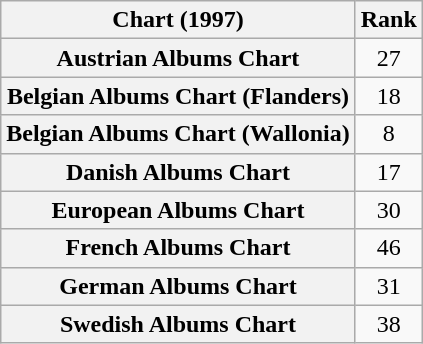<table class="wikitable sortable plainrowheaders" style="text-align:center;">
<tr>
<th scope="column">Chart (1997)</th>
<th scope="column">Rank</th>
</tr>
<tr>
<th scope="row">Austrian Albums Chart</th>
<td>27</td>
</tr>
<tr>
<th scope="row">Belgian Albums Chart (Flanders)</th>
<td>18</td>
</tr>
<tr>
<th scope="row">Belgian Albums Chart (Wallonia)</th>
<td>8</td>
</tr>
<tr>
<th scope="row">Danish Albums Chart</th>
<td>17</td>
</tr>
<tr>
<th scope="row">European Albums Chart</th>
<td>30</td>
</tr>
<tr>
<th scope="row">French Albums Chart</th>
<td>46</td>
</tr>
<tr>
<th scope="row">German Albums Chart</th>
<td>31</td>
</tr>
<tr>
<th scope="row">Swedish Albums Chart</th>
<td>38</td>
</tr>
</table>
